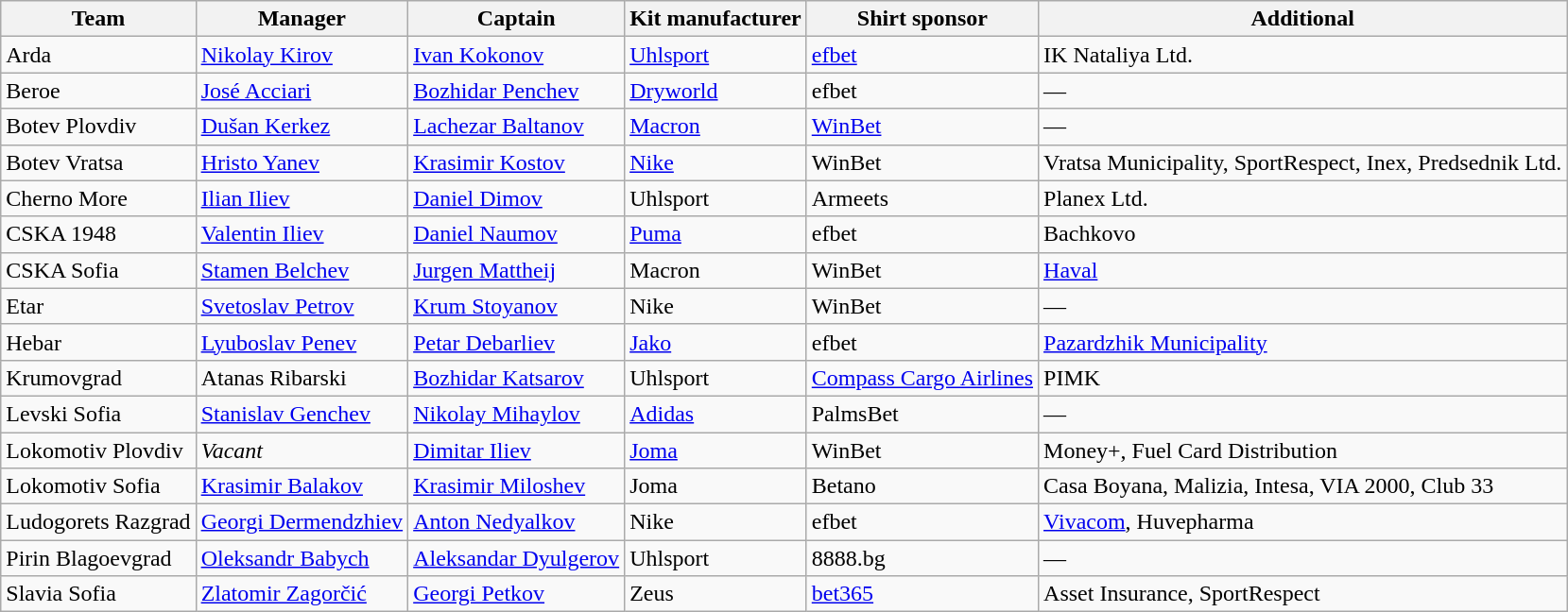<table class="wikitable sortable" style="text-align: left;">
<tr>
<th>Team</th>
<th>Manager</th>
<th>Captain</th>
<th>Kit manufacturer</th>
<th>Shirt sponsor</th>
<th>Additional</th>
</tr>
<tr>
<td>Arda</td>
<td> <a href='#'>Nikolay Kirov</a></td>
<td> <a href='#'>Ivan Kokonov</a></td>
<td><a href='#'>Uhlsport</a></td>
<td><a href='#'>efbet</a></td>
<td>IK Nataliya Ltd.</td>
</tr>
<tr>
<td>Beroe</td>
<td> <a href='#'>José Acciari</a></td>
<td> <a href='#'>Bozhidar Penchev</a></td>
<td><a href='#'>Dryworld</a></td>
<td>efbet</td>
<td>—</td>
</tr>
<tr>
<td>Botev Plovdiv</td>
<td> <a href='#'>Dušan Kerkez</a></td>
<td> <a href='#'>Lachezar Baltanov</a></td>
<td><a href='#'>Macron</a></td>
<td><a href='#'>WinBet</a></td>
<td>—</td>
</tr>
<tr>
<td>Botev Vratsa</td>
<td> <a href='#'>Hristo Yanev</a></td>
<td> <a href='#'>Krasimir Kostov</a></td>
<td><a href='#'>Nike</a></td>
<td>WinBet</td>
<td>Vratsa Municipality, SportRespect, Inex, Predsednik Ltd.</td>
</tr>
<tr>
<td>Cherno More</td>
<td> <a href='#'>Ilian Iliev</a></td>
<td> <a href='#'>Daniel Dimov</a></td>
<td>Uhlsport</td>
<td>Armeets</td>
<td>Planex Ltd.</td>
</tr>
<tr>
<td>CSKA 1948</td>
<td> <a href='#'>Valentin Iliev</a></td>
<td> <a href='#'>Daniel Naumov</a></td>
<td><a href='#'>Puma</a></td>
<td>efbet</td>
<td>Bachkovo</td>
</tr>
<tr>
<td>CSKA Sofia</td>
<td> <a href='#'>Stamen Belchev</a></td>
<td> <a href='#'>Jurgen Mattheij</a></td>
<td>Macron</td>
<td>WinBet</td>
<td><a href='#'>Haval</a></td>
</tr>
<tr>
<td>Etar</td>
<td> <a href='#'>Svetoslav Petrov</a></td>
<td> <a href='#'>Krum Stoyanov</a></td>
<td>Nike</td>
<td>WinBet</td>
<td>—</td>
</tr>
<tr>
<td>Hebar</td>
<td> <a href='#'>Lyuboslav Penev</a></td>
<td> <a href='#'>Petar Debarliev</a></td>
<td><a href='#'>Jako</a></td>
<td>efbet</td>
<td><a href='#'>Pazardzhik Municipality</a></td>
</tr>
<tr>
<td>Krumovgrad</td>
<td> Atanas Ribarski</td>
<td> <a href='#'>Bozhidar Katsarov</a></td>
<td>Uhlsport</td>
<td><a href='#'>Compass Cargo Airlines</a></td>
<td>PIMK</td>
</tr>
<tr>
<td>Levski Sofia</td>
<td> <a href='#'>Stanislav Genchev</a></td>
<td> <a href='#'>Nikolay Mihaylov</a></td>
<td><a href='#'>Adidas</a></td>
<td>PalmsBet</td>
<td>—</td>
</tr>
<tr>
<td>Lokomotiv Plovdiv</td>
<td><em>Vacant</em></td>
<td> <a href='#'>Dimitar Iliev</a></td>
<td><a href='#'>Joma</a></td>
<td>WinBet</td>
<td>Money+, Fuel Card Distribution</td>
</tr>
<tr>
<td>Lokomotiv Sofia</td>
<td> <a href='#'>Krasimir Balakov</a></td>
<td> <a href='#'>Krasimir Miloshev</a></td>
<td>Joma</td>
<td>Betano</td>
<td>Casa Boyana, Malizia, Intesa, VIA 2000, Club 33</td>
</tr>
<tr>
<td>Ludogorets Razgrad</td>
<td> <a href='#'>Georgi Dermendzhiev</a></td>
<td> <a href='#'>Anton Nedyalkov</a></td>
<td>Nike</td>
<td>efbet</td>
<td><a href='#'>Vivacom</a>, Huvepharma</td>
</tr>
<tr>
<td>Pirin Blagoevgrad</td>
<td> <a href='#'>Oleksandr Babych</a></td>
<td> <a href='#'>Aleksandar Dyulgerov</a></td>
<td>Uhlsport</td>
<td>8888.bg</td>
<td>—</td>
</tr>
<tr>
<td>Slavia Sofia</td>
<td> <a href='#'>Zlatomir Zagorčić</a></td>
<td> <a href='#'>Georgi Petkov</a></td>
<td>Zeus</td>
<td><a href='#'>bet365</a></td>
<td>Asset Insurance, SportRespect</td>
</tr>
</table>
